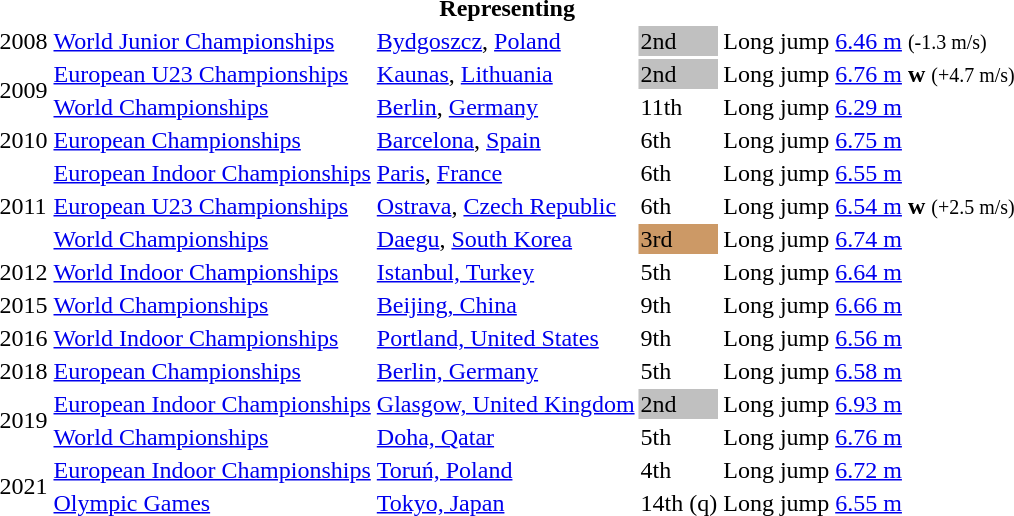<table>
<tr>
<th colspan="6">Representing </th>
</tr>
<tr>
<td>2008</td>
<td><a href='#'>World Junior Championships</a></td>
<td><a href='#'>Bydgoszcz</a>, <a href='#'>Poland</a></td>
<td bgcolor=silver>2nd</td>
<td>Long jump</td>
<td><a href='#'>6.46 m</a>  <small>(-1.3 m/s)</small></td>
</tr>
<tr>
<td rowspan=2>2009</td>
<td><a href='#'>European U23 Championships</a></td>
<td><a href='#'>Kaunas</a>, <a href='#'>Lithuania</a></td>
<td bgcolor=silver>2nd</td>
<td>Long jump</td>
<td><a href='#'>6.76 m</a> <strong>w</strong> <small>(+4.7 m/s)</small></td>
</tr>
<tr>
<td><a href='#'>World Championships</a></td>
<td><a href='#'>Berlin</a>, <a href='#'>Germany</a></td>
<td>11th</td>
<td>Long jump</td>
<td><a href='#'>6.29 m</a></td>
</tr>
<tr>
<td>2010</td>
<td><a href='#'>European Championships</a></td>
<td><a href='#'>Barcelona</a>, <a href='#'>Spain</a></td>
<td>6th</td>
<td>Long jump</td>
<td><a href='#'>6.75 m</a></td>
</tr>
<tr>
<td rowspan=3>2011</td>
<td><a href='#'>European Indoor Championships</a></td>
<td><a href='#'>Paris</a>, <a href='#'>France</a></td>
<td>6th</td>
<td>Long jump</td>
<td><a href='#'>6.55 m</a></td>
</tr>
<tr>
<td><a href='#'>European U23 Championships</a></td>
<td><a href='#'>Ostrava</a>, <a href='#'>Czech Republic</a></td>
<td>6th</td>
<td>Long jump</td>
<td><a href='#'>6.54 m</a> <strong>w</strong> <small>(+2.5 m/s)</small></td>
</tr>
<tr>
<td><a href='#'>World Championships</a></td>
<td><a href='#'>Daegu</a>, <a href='#'>South Korea</a></td>
<td bgcolor=cc9966>3rd</td>
<td>Long jump</td>
<td><a href='#'>6.74 m</a></td>
</tr>
<tr>
<td>2012</td>
<td><a href='#'>World Indoor Championships</a></td>
<td><a href='#'>Istanbul, Turkey</a></td>
<td>5th</td>
<td>Long jump</td>
<td><a href='#'>6.64 m</a></td>
</tr>
<tr>
<td>2015</td>
<td><a href='#'>World Championships</a></td>
<td><a href='#'>Beijing, China</a></td>
<td>9th</td>
<td>Long jump</td>
<td><a href='#'>6.66 m</a></td>
</tr>
<tr>
<td>2016</td>
<td><a href='#'>World Indoor Championships</a></td>
<td><a href='#'>Portland, United States</a></td>
<td>9th</td>
<td>Long jump</td>
<td><a href='#'>6.56 m</a></td>
</tr>
<tr>
<td>2018</td>
<td><a href='#'>European Championships</a></td>
<td><a href='#'>Berlin, Germany</a></td>
<td>5th</td>
<td>Long jump</td>
<td><a href='#'>6.58 m</a></td>
</tr>
<tr>
<td rowspan=2>2019</td>
<td><a href='#'>European Indoor Championships</a></td>
<td><a href='#'>Glasgow, United Kingdom</a></td>
<td bgcolor=silver>2nd</td>
<td>Long jump</td>
<td><a href='#'>6.93 m</a></td>
</tr>
<tr>
<td><a href='#'>World Championships</a></td>
<td><a href='#'>Doha, Qatar</a></td>
<td>5th</td>
<td>Long jump</td>
<td><a href='#'>6.76 m</a></td>
</tr>
<tr>
<td rowspan=2>2021</td>
<td><a href='#'>European Indoor Championships</a></td>
<td><a href='#'>Toruń, Poland</a></td>
<td>4th</td>
<td>Long jump</td>
<td><a href='#'>6.72 m</a></td>
</tr>
<tr>
<td><a href='#'>Olympic Games</a></td>
<td><a href='#'>Tokyo, Japan</a></td>
<td>14th (q)</td>
<td>Long jump</td>
<td><a href='#'>6.55 m</a></td>
</tr>
</table>
